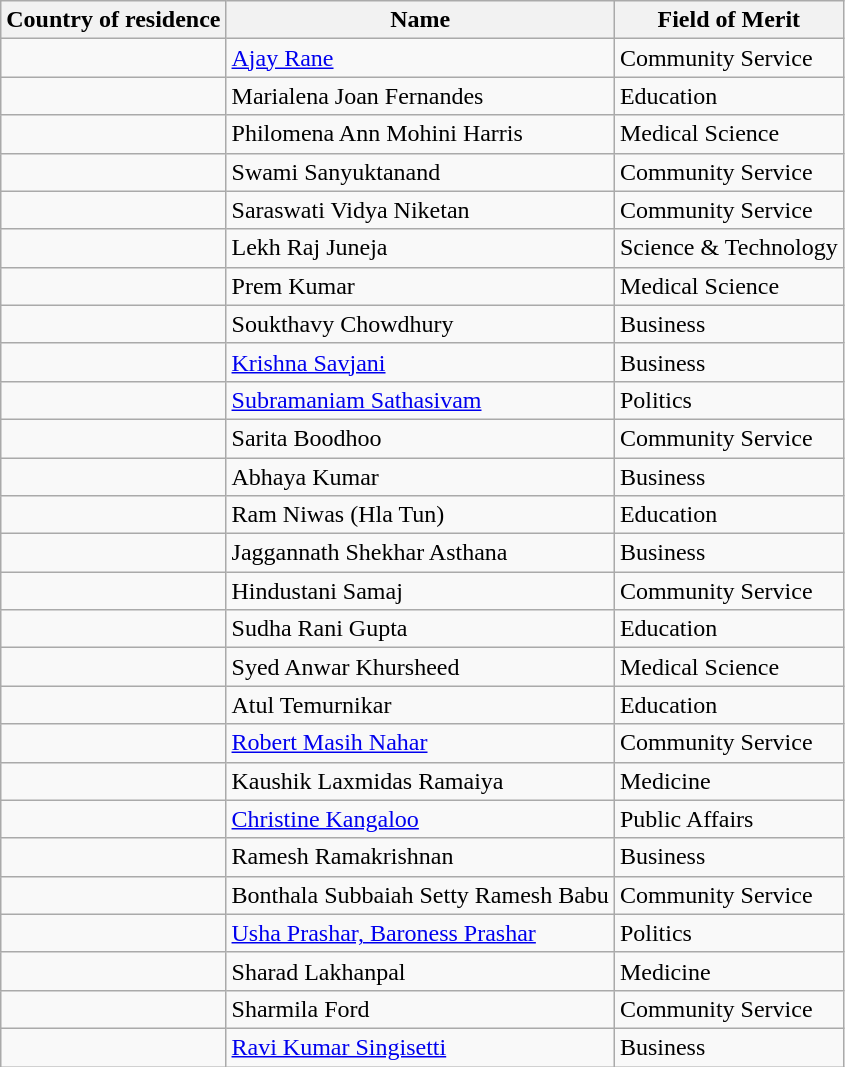<table class="wikitable sortable">
<tr>
<th>Country of residence</th>
<th>Name</th>
<th>Field of Merit</th>
</tr>
<tr>
<td></td>
<td><a href='#'>Ajay Rane</a></td>
<td>Community Service</td>
</tr>
<tr>
<td></td>
<td>Marialena Joan Fernandes</td>
<td>Education</td>
</tr>
<tr>
<td></td>
<td>Philomena Ann Mohini Harris</td>
<td>Medical Science</td>
</tr>
<tr>
<td></td>
<td>Swami Sanyuktanand</td>
<td>Community Service</td>
</tr>
<tr>
<td></td>
<td>Saraswati Vidya Niketan</td>
<td>Community Service</td>
</tr>
<tr>
<td></td>
<td>Lekh Raj Juneja</td>
<td>Science & Technology</td>
</tr>
<tr>
<td></td>
<td>Prem Kumar</td>
<td>Medical Science</td>
</tr>
<tr>
<td></td>
<td>Soukthavy Chowdhury</td>
<td>Business</td>
</tr>
<tr>
<td></td>
<td><a href='#'>Krishna Savjani</a></td>
<td>Business</td>
</tr>
<tr>
<td></td>
<td><a href='#'>Subramaniam Sathasivam</a></td>
<td>Politics</td>
</tr>
<tr>
<td></td>
<td>Sarita Boodhoo</td>
<td>Community Service</td>
</tr>
<tr>
<td></td>
<td>Abhaya Kumar</td>
<td>Business</td>
</tr>
<tr>
<td></td>
<td>Ram Niwas (Hla Tun)</td>
<td>Education</td>
</tr>
<tr>
<td></td>
<td>Jaggannath Shekhar Asthana</td>
<td>Business</td>
</tr>
<tr>
<td></td>
<td>Hindustani Samaj</td>
<td>Community Service</td>
</tr>
<tr>
<td></td>
<td>Sudha Rani Gupta</td>
<td>Education</td>
</tr>
<tr>
<td></td>
<td>Syed Anwar Khursheed</td>
<td>Medical Science</td>
</tr>
<tr>
<td></td>
<td>Atul Temurnikar</td>
<td>Education</td>
</tr>
<tr>
<td></td>
<td><a href='#'>Robert Masih Nahar</a></td>
<td>Community Service</td>
</tr>
<tr>
<td></td>
<td>Kaushik Laxmidas Ramaiya</td>
<td>Medicine</td>
</tr>
<tr>
<td></td>
<td><a href='#'>Christine Kangaloo</a></td>
<td>Public Affairs</td>
</tr>
<tr>
<td></td>
<td>Ramesh Ramakrishnan</td>
<td>Business</td>
</tr>
<tr>
<td></td>
<td>Bonthala Subbaiah Setty Ramesh Babu</td>
<td>Community Service</td>
</tr>
<tr>
<td></td>
<td><a href='#'>Usha Prashar, Baroness Prashar</a></td>
<td>Politics</td>
</tr>
<tr>
<td></td>
<td>Sharad Lakhanpal</td>
<td>Medicine</td>
</tr>
<tr>
<td></td>
<td>Sharmila Ford</td>
<td>Community Service</td>
</tr>
<tr>
<td></td>
<td><a href='#'>Ravi Kumar Singisetti</a></td>
<td>Business</td>
</tr>
</table>
